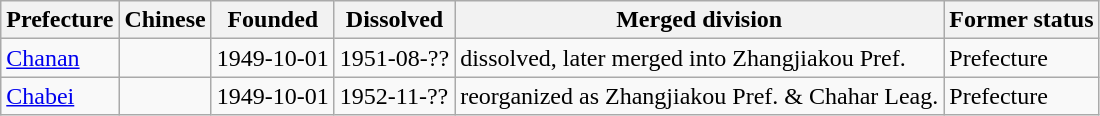<table class="wikitable sortable">
<tr>
<th>Prefecture</th>
<th>Chinese</th>
<th>Founded</th>
<th>Dissolved</th>
<th>Merged division</th>
<th>Former status</th>
</tr>
<tr>
<td><a href='#'>Chanan</a></td>
<td><span></span></td>
<td>1949-10-01</td>
<td>1951-08-??</td>
<td>dissolved, later merged into Zhangjiakou Pref.</td>
<td>Prefecture</td>
</tr>
<tr>
<td><a href='#'>Chabei</a></td>
<td><span></span></td>
<td>1949-10-01</td>
<td>1952-11-??</td>
<td>reorganized as Zhangjiakou Pref. & Chahar Leag.</td>
<td>Prefecture</td>
</tr>
</table>
